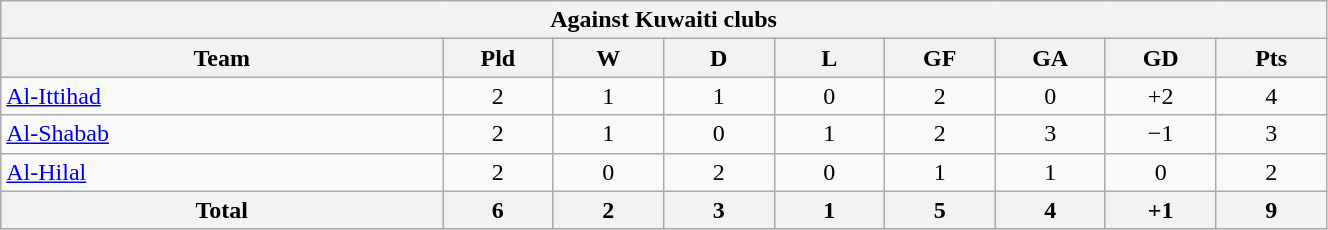<table class="wikitable" style="width:70%; text-align:center;">
<tr>
<th colspan=9>Against Kuwaiti clubs</th>
</tr>
<tr>
<th style="width:20%;">Team</th>
<th width=5%>Pld</th>
<th width=5%>W</th>
<th width=5%>D</th>
<th width=5%>L</th>
<th width=5%>GF</th>
<th width=5%>GA</th>
<th width=5%>GD</th>
<th width=5%>Pts</th>
</tr>
<tr>
<td align=left> <a href='#'>Al-Ittihad</a></td>
<td>2</td>
<td>1</td>
<td>1</td>
<td>0</td>
<td>2</td>
<td>0</td>
<td>+2</td>
<td>4</td>
</tr>
<tr>
<td align=left> <a href='#'>Al-Shabab</a></td>
<td>2</td>
<td>1</td>
<td>0</td>
<td>1</td>
<td>2</td>
<td>3</td>
<td>−1</td>
<td>3</td>
</tr>
<tr>
<td align=left> <a href='#'>Al-Hilal</a></td>
<td>2</td>
<td>0</td>
<td>2</td>
<td>0</td>
<td>1</td>
<td>1</td>
<td>0</td>
<td>2</td>
</tr>
<tr>
<th>Total</th>
<th>6</th>
<th>2</th>
<th>3</th>
<th>1</th>
<th>5</th>
<th>4</th>
<th>+1</th>
<th>9</th>
</tr>
</table>
